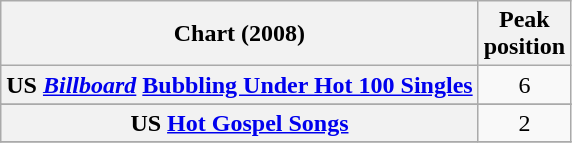<table class="wikitable sortable plainrowheaders">
<tr>
<th scope="col">Chart (2008)</th>
<th scope="col">Peak<br>position</th>
</tr>
<tr>
<th scope="row">US <a href='#'><em>Billboard</em></a> <a href='#'>Bubbling Under Hot 100 Singles</a></th>
<td align="center">6</td>
</tr>
<tr>
</tr>
<tr>
</tr>
<tr>
<th scope="row">US <a href='#'>Hot Gospel Songs</a></th>
<td align="center">2</td>
</tr>
<tr>
</tr>
</table>
